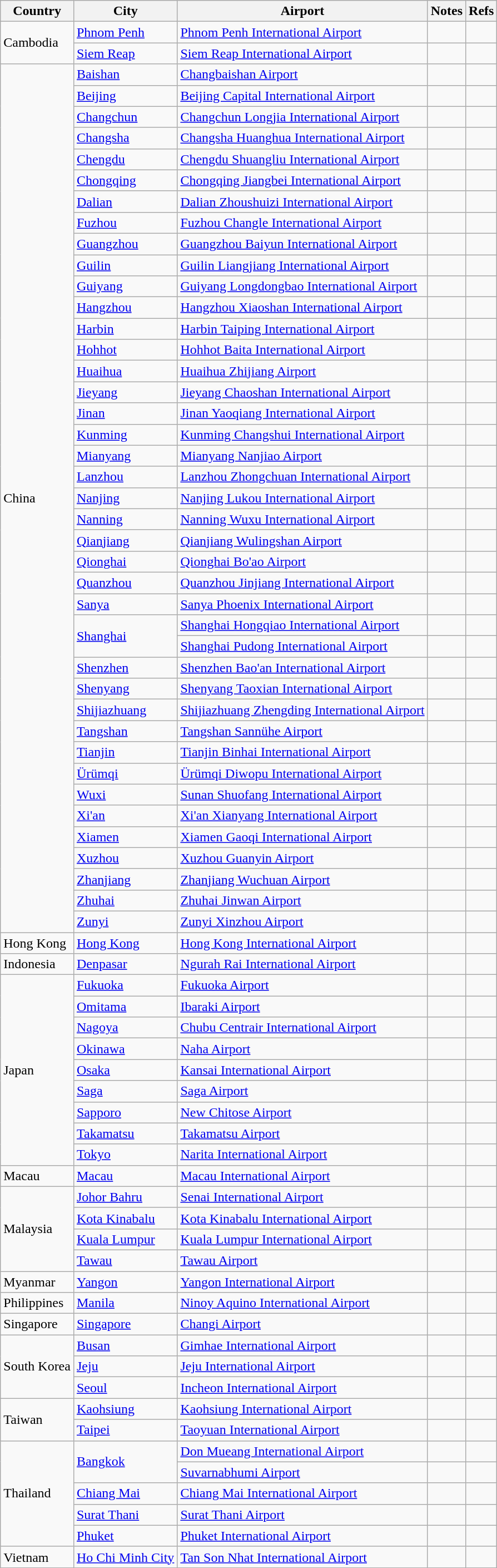<table class="sortable wikitable">
<tr>
<th>Country</th>
<th>City</th>
<th>Airport</th>
<th>Notes</th>
<th class="unsortable">Refs</th>
</tr>
<tr>
<td rowspan="2">Cambodia</td>
<td><a href='#'>Phnom Penh</a></td>
<td><a href='#'>Phnom Penh International Airport</a></td>
<td align=center></td>
<td align=center></td>
</tr>
<tr>
<td><a href='#'>Siem Reap</a></td>
<td><a href='#'>Siem Reap International Airport</a></td>
<td></td>
<td align=center></td>
</tr>
<tr>
<td rowspan="41">China</td>
<td><a href='#'>Baishan</a></td>
<td><a href='#'>Changbaishan Airport</a></td>
<td align=center></td>
<td align=center></td>
</tr>
<tr>
<td><a href='#'>Beijing</a></td>
<td><a href='#'>Beijing Capital International Airport</a></td>
<td></td>
<td align=center></td>
</tr>
<tr>
<td><a href='#'>Changchun</a></td>
<td><a href='#'>Changchun Longjia International Airport</a></td>
<td align=center></td>
<td align=center></td>
</tr>
<tr>
<td><a href='#'>Changsha</a></td>
<td><a href='#'>Changsha Huanghua International Airport</a></td>
<td align=center></td>
<td align=center></td>
</tr>
<tr>
<td><a href='#'>Chengdu</a></td>
<td><a href='#'>Chengdu Shuangliu International Airport</a></td>
<td align=center></td>
<td align=center></td>
</tr>
<tr>
<td><a href='#'>Chongqing</a></td>
<td><a href='#'>Chongqing Jiangbei International Airport</a></td>
<td align=center></td>
<td align=center></td>
</tr>
<tr>
<td><a href='#'>Dalian</a></td>
<td><a href='#'>Dalian Zhoushuizi International Airport</a></td>
<td align=center></td>
<td align=center></td>
</tr>
<tr>
<td><a href='#'>Fuzhou</a></td>
<td><a href='#'>Fuzhou Changle International Airport</a></td>
<td align=center></td>
<td align=center></td>
</tr>
<tr>
<td><a href='#'>Guangzhou</a></td>
<td><a href='#'>Guangzhou Baiyun International Airport</a></td>
<td align=center></td>
<td align=center></td>
</tr>
<tr>
<td><a href='#'>Guilin</a></td>
<td><a href='#'>Guilin Liangjiang International Airport</a></td>
<td align=center></td>
<td align=center></td>
</tr>
<tr>
<td><a href='#'>Guiyang</a></td>
<td><a href='#'>Guiyang Longdongbao International Airport</a></td>
<td align=center></td>
<td align=center></td>
</tr>
<tr>
<td><a href='#'>Hangzhou</a></td>
<td><a href='#'>Hangzhou Xiaoshan International Airport</a></td>
<td align=center></td>
<td align=center></td>
</tr>
<tr>
<td><a href='#'>Harbin</a></td>
<td><a href='#'>Harbin Taiping International Airport</a></td>
<td align=center></td>
<td align=center></td>
</tr>
<tr>
<td><a href='#'>Hohhot</a></td>
<td><a href='#'>Hohhot Baita International Airport</a></td>
<td align=center></td>
<td align=center></td>
</tr>
<tr>
<td><a href='#'>Huaihua</a></td>
<td><a href='#'>Huaihua Zhijiang Airport</a></td>
<td align=center></td>
<td align=center></td>
</tr>
<tr>
<td><a href='#'>Jieyang</a></td>
<td><a href='#'>Jieyang Chaoshan International Airport</a></td>
<td align=center></td>
<td align=center></td>
</tr>
<tr>
<td><a href='#'>Jinan</a></td>
<td><a href='#'>Jinan Yaoqiang International Airport</a></td>
<td align=center></td>
<td align=center></td>
</tr>
<tr>
<td><a href='#'>Kunming</a></td>
<td><a href='#'>Kunming Changshui International Airport</a></td>
<td align=center></td>
<td align=center></td>
</tr>
<tr>
<td><a href='#'>Mianyang</a></td>
<td><a href='#'>Mianyang Nanjiao Airport</a></td>
<td align=center></td>
<td align=center></td>
</tr>
<tr>
<td><a href='#'>Lanzhou</a></td>
<td><a href='#'>Lanzhou Zhongchuan International Airport</a></td>
<td align=center></td>
<td align=center></td>
</tr>
<tr>
<td><a href='#'>Nanjing</a></td>
<td><a href='#'>Nanjing Lukou International Airport</a></td>
<td align=center></td>
<td align=center></td>
</tr>
<tr>
<td><a href='#'>Nanning</a></td>
<td><a href='#'>Nanning Wuxu International Airport</a></td>
<td align=center></td>
<td align=center></td>
</tr>
<tr>
<td><a href='#'>Qianjiang</a></td>
<td><a href='#'>Qianjiang Wulingshan Airport</a></td>
<td align=center></td>
<td align=center></td>
</tr>
<tr>
<td><a href='#'>Qionghai</a></td>
<td><a href='#'>Qionghai Bo'ao Airport</a></td>
<td align=center></td>
<td align=center></td>
</tr>
<tr>
<td><a href='#'>Quanzhou</a></td>
<td><a href='#'>Quanzhou Jinjiang International Airport</a></td>
<td align=center></td>
<td align=center></td>
</tr>
<tr>
<td><a href='#'>Sanya</a></td>
<td><a href='#'>Sanya Phoenix International Airport</a></td>
<td align=center></td>
<td align=center></td>
</tr>
<tr>
<td rowspan="2"><a href='#'>Shanghai</a></td>
<td><a href='#'>Shanghai Hongqiao International Airport</a></td>
<td></td>
<td align=center></td>
</tr>
<tr>
<td><a href='#'>Shanghai Pudong International Airport</a></td>
<td></td>
<td align=center></td>
</tr>
<tr>
<td><a href='#'>Shenzhen</a></td>
<td><a href='#'>Shenzhen Bao'an International Airport</a></td>
<td align=center></td>
<td align=center></td>
</tr>
<tr>
<td><a href='#'>Shenyang</a></td>
<td><a href='#'>Shenyang Taoxian International Airport</a></td>
<td align=center></td>
<td align=center></td>
</tr>
<tr>
<td><a href='#'>Shijiazhuang</a></td>
<td><a href='#'>Shijiazhuang Zhengding International Airport</a></td>
<td></td>
<td align=center></td>
</tr>
<tr>
<td><a href='#'>Tangshan</a></td>
<td><a href='#'>Tangshan Sannühe Airport</a></td>
<td align=center></td>
<td align=center></td>
</tr>
<tr>
<td><a href='#'>Tianjin</a></td>
<td><a href='#'>Tianjin Binhai International Airport</a></td>
<td align=center></td>
<td align=center></td>
</tr>
<tr>
<td><a href='#'>Ürümqi</a></td>
<td><a href='#'>Ürümqi Diwopu International Airport</a></td>
<td align=center></td>
<td align=center></td>
</tr>
<tr>
<td><a href='#'>Wuxi</a></td>
<td><a href='#'>Sunan Shuofang International Airport</a></td>
<td align=center></td>
<td align=center></td>
</tr>
<tr>
<td><a href='#'>Xi'an</a></td>
<td><a href='#'>Xi'an Xianyang International Airport</a></td>
<td align=center></td>
<td align=center></td>
</tr>
<tr>
<td><a href='#'>Xiamen</a></td>
<td><a href='#'>Xiamen Gaoqi International Airport</a></td>
<td align=center></td>
<td align=center></td>
</tr>
<tr>
<td><a href='#'>Xuzhou</a></td>
<td><a href='#'>Xuzhou Guanyin Airport</a></td>
<td align=center></td>
<td align=center></td>
</tr>
<tr>
<td><a href='#'>Zhanjiang</a></td>
<td><a href='#'>Zhanjiang Wuchuan Airport</a></td>
<td align=center></td>
<td align=center></td>
</tr>
<tr>
<td><a href='#'>Zhuhai</a></td>
<td><a href='#'>Zhuhai Jinwan Airport</a></td>
<td align=center></td>
<td align=center></td>
</tr>
<tr>
<td><a href='#'>Zunyi</a></td>
<td><a href='#'>Zunyi Xinzhou Airport</a></td>
<td align=center></td>
<td align=center></td>
</tr>
<tr>
<td>Hong Kong</td>
<td><a href='#'>Hong Kong</a></td>
<td><a href='#'>Hong Kong International Airport</a></td>
<td align=center></td>
<td align=center></td>
</tr>
<tr>
<td>Indonesia</td>
<td><a href='#'>Denpasar</a></td>
<td><a href='#'>Ngurah Rai International Airport</a></td>
<td align=center></td>
<td align=center></td>
</tr>
<tr>
<td rowspan="9">Japan</td>
<td><a href='#'>Fukuoka</a></td>
<td><a href='#'>Fukuoka Airport</a></td>
<td align=center></td>
<td align=center></td>
</tr>
<tr>
<td><a href='#'>Omitama</a></td>
<td><a href='#'>Ibaraki Airport</a></td>
<td align=center></td>
<td align=center></td>
</tr>
<tr>
<td><a href='#'>Nagoya</a></td>
<td><a href='#'>Chubu Centrair International Airport</a></td>
<td align=center></td>
<td align=center></td>
</tr>
<tr>
<td><a href='#'>Okinawa</a></td>
<td><a href='#'>Naha Airport</a></td>
<td align=center></td>
<td align=center></td>
</tr>
<tr>
<td><a href='#'>Osaka</a></td>
<td><a href='#'>Kansai International Airport</a></td>
<td align=center></td>
<td align=center></td>
</tr>
<tr>
<td><a href='#'>Saga</a></td>
<td><a href='#'>Saga Airport</a></td>
<td align=center></td>
<td align=center></td>
</tr>
<tr>
<td><a href='#'>Sapporo</a></td>
<td><a href='#'>New Chitose Airport</a></td>
<td align=center></td>
<td align=center></td>
</tr>
<tr>
<td><a href='#'>Takamatsu</a></td>
<td><a href='#'>Takamatsu Airport</a></td>
<td align=center></td>
<td align=center></td>
</tr>
<tr>
<td><a href='#'>Tokyo</a></td>
<td><a href='#'>Narita International Airport</a></td>
<td align=center></td>
<td align=center></td>
</tr>
<tr>
<td>Macau</td>
<td><a href='#'>Macau</a></td>
<td><a href='#'>Macau International Airport</a></td>
<td align=center></td>
<td align=center></td>
</tr>
<tr>
<td rowspan="4">Malaysia</td>
<td><a href='#'>Johor Bahru</a></td>
<td><a href='#'>Senai International Airport</a></td>
<td></td>
<td align=center></td>
</tr>
<tr>
<td><a href='#'>Kota Kinabalu</a></td>
<td><a href='#'>Kota Kinabalu International Airport</a></td>
<td align=center></td>
<td align=center></td>
</tr>
<tr>
<td><a href='#'>Kuala Lumpur</a></td>
<td><a href='#'>Kuala Lumpur International Airport</a></td>
<td align=center></td>
<td align=center></td>
</tr>
<tr>
<td><a href='#'>Tawau</a></td>
<td><a href='#'>Tawau Airport</a></td>
<td align=center></td>
<td align=center></td>
</tr>
<tr>
<td>Myanmar</td>
<td><a href='#'>Yangon</a></td>
<td><a href='#'>Yangon International Airport</a></td>
<td align=center></td>
<td align=center></td>
</tr>
<tr>
<td>Philippines</td>
<td><a href='#'>Manila</a></td>
<td><a href='#'>Ninoy Aquino International Airport</a></td>
<td align=center></td>
<td align=center></td>
</tr>
<tr>
<td>Singapore</td>
<td><a href='#'>Singapore</a></td>
<td><a href='#'>Changi Airport</a></td>
<td align=center></td>
<td align=center></td>
</tr>
<tr>
<td rowspan="3">South Korea</td>
<td><a href='#'>Busan</a></td>
<td><a href='#'>Gimhae International Airport</a></td>
<td align=center></td>
<td align=center></td>
</tr>
<tr>
<td><a href='#'>Jeju</a></td>
<td><a href='#'>Jeju International Airport</a></td>
<td align=center></td>
<td align=center></td>
</tr>
<tr>
<td><a href='#'>Seoul</a></td>
<td><a href='#'>Incheon International Airport</a></td>
<td align=center></td>
<td align=center></td>
</tr>
<tr>
<td rowspan="2">Taiwan</td>
<td><a href='#'>Kaohsiung</a></td>
<td><a href='#'>Kaohsiung International Airport</a></td>
<td align=center></td>
<td align=center><br></td>
</tr>
<tr>
<td><a href='#'>Taipei</a></td>
<td><a href='#'>Taoyuan International Airport</a></td>
<td align=center></td>
<td align=center></td>
</tr>
<tr>
<td rowspan="5">Thailand</td>
<td rowspan="2"><a href='#'>Bangkok</a></td>
<td><a href='#'>Don Mueang International Airport</a></td>
<td align=center></td>
<td align=center></td>
</tr>
<tr>
<td><a href='#'>Suvarnabhumi Airport</a></td>
<td align=center></td>
<td align=center></td>
</tr>
<tr>
<td><a href='#'>Chiang Mai</a></td>
<td><a href='#'>Chiang Mai International Airport</a></td>
<td align=center></td>
<td align=center></td>
</tr>
<tr>
<td><a href='#'>Surat Thani</a></td>
<td><a href='#'>Surat Thani Airport</a></td>
<td></td>
<td align=center></td>
</tr>
<tr>
<td><a href='#'>Phuket</a></td>
<td><a href='#'>Phuket International Airport</a></td>
<td align=center></td>
<td align=center></td>
</tr>
<tr>
<td>Vietnam</td>
<td><a href='#'>Ho Chi Minh City</a></td>
<td><a href='#'>Tan Son Nhat International Airport</a></td>
<td align=center></td>
<td align=center></td>
</tr>
</table>
